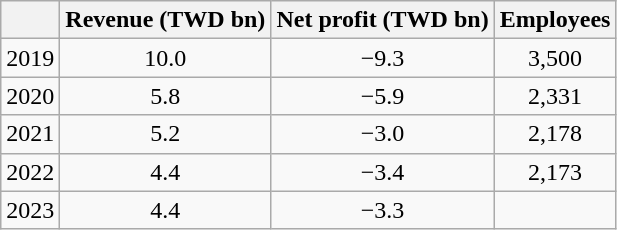<table class="wikitable" style="text-align:center">
<tr>
<th></th>
<th>Revenue (TWD bn)</th>
<th>Net profit (TWD bn)</th>
<th>Employees</th>
</tr>
<tr>
<td>2019</td>
<td>10.0</td>
<td><span>−9.3</span></td>
<td>3,500</td>
</tr>
<tr>
<td>2020</td>
<td>5.8</td>
<td><span>−5.9</span></td>
<td>2,331</td>
</tr>
<tr>
<td>2021</td>
<td>5.2</td>
<td><span>−3.0</span></td>
<td>2,178</td>
</tr>
<tr>
<td>2022</td>
<td>4.4</td>
<td><span>−3.4</span></td>
<td>2,173</td>
</tr>
<tr>
<td>2023</td>
<td>4.4</td>
<td><span>−3.3</span></td>
<td></td>
</tr>
</table>
